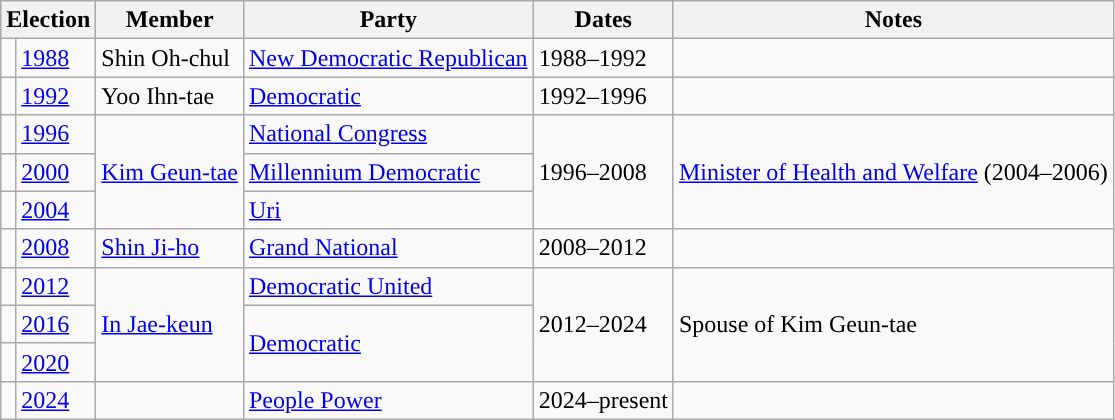<table class="wikitable">
<tr>
<th colspan="2">Election</th>
<th>Member</th>
<th>Party</th>
<th>Dates</th>
<th>Notes</th>
</tr>
<tr>
<td></td>
<td><a href='#'>1988</a></td>
<td>Shin Oh-chul</td>
<td><a href='#'>New Democratic Republican</a></td>
<td>1988–1992</td>
<td></td>
</tr>
<tr>
<td></td>
<td><a href='#'>1992</a></td>
<td>Yoo Ihn-tae</td>
<td><a href='#'>Democratic</a></td>
<td>1992–1996</td>
<td></td>
</tr>
<tr>
<td></td>
<td><a href='#'>1996</a></td>
<td rowspan="3"><a href='#'>Kim Geun-tae</a></td>
<td><a href='#'>National Congress</a></td>
<td rowspan="3">1996–2008</td>
<td rowspan="3"><a href='#'>Minister of Health and Welfare</a> (2004–2006)</td>
</tr>
<tr>
<td></td>
<td><a href='#'>2000</a></td>
<td><a href='#'>Millennium Democratic</a></td>
</tr>
<tr>
<td></td>
<td><a href='#'>2004</a></td>
<td><a href='#'>Uri</a></td>
</tr>
<tr>
<td></td>
<td><a href='#'>2008</a></td>
<td><a href='#'>Shin Ji-ho</a></td>
<td><a href='#'>Grand National</a></td>
<td>2008–2012</td>
<td></td>
</tr>
<tr>
<td></td>
<td><a href='#'>2012</a></td>
<td rowspan="3"><a href='#'>In Jae-keun</a></td>
<td><a href='#'>Democratic United</a></td>
<td rowspan="3">2012–2024</td>
<td rowspan="3">Spouse of Kim Geun-tae</td>
</tr>
<tr>
<td></td>
<td><a href='#'>2016</a></td>
<td rowspan="2"><a href='#'>Democratic</a></td>
</tr>
<tr>
<td></td>
<td><a href='#'>2020</a></td>
</tr>
<tr>
<td></td>
<td><a href='#'>2024</a></td>
<td></td>
<td><a href='#'>People Power</a></td>
<td>2024–present</td>
<td></td>
</tr>
</table>
